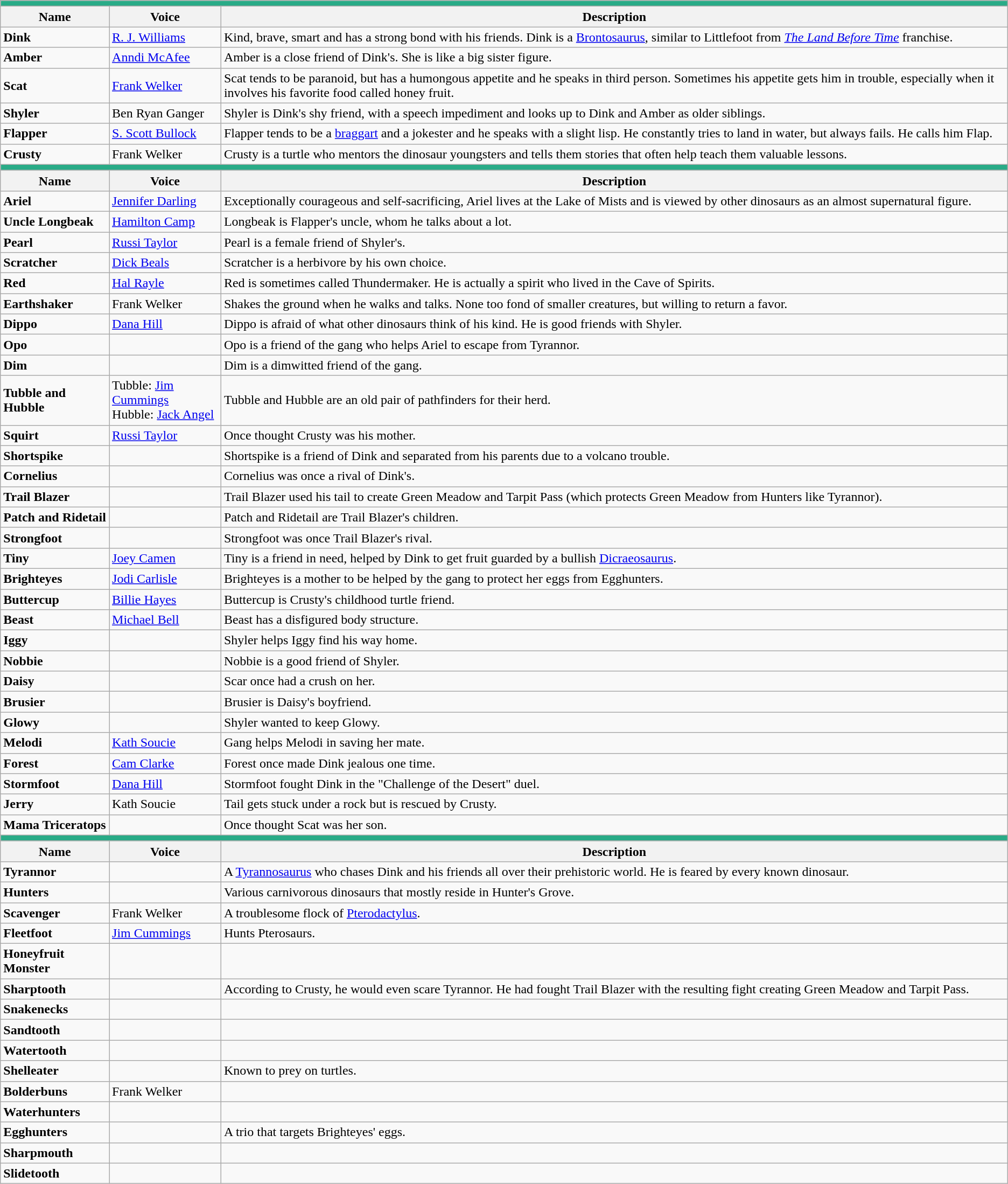<table class="wikitable">
<tr>
<th colspan="4" style="background: #29AB87;"></th>
</tr>
<tr>
<th>Name</th>
<th>Voice</th>
<th>Description</th>
</tr>
<tr>
<td><strong>Dink</strong></td>
<td><a href='#'>R. J. Williams</a></td>
<td>Kind, brave, smart and has a strong bond with his friends. Dink is a <a href='#'>Brontosaurus</a>, similar to Littlefoot from <em><a href='#'>The Land Before Time</a></em> franchise.</td>
</tr>
<tr>
<td><strong>Amber</strong></td>
<td><a href='#'>Anndi McAfee</a></td>
<td>Amber is a close friend of Dink's. She is like a big sister figure.</td>
</tr>
<tr>
<td><strong>Scat</strong></td>
<td><a href='#'>Frank Welker</a></td>
<td>Scat tends to be paranoid, but has a humongous appetite and he speaks in third person. Sometimes his appetite gets him in trouble, especially when it involves his favorite food called honey fruit.</td>
</tr>
<tr>
<td><strong>Shyler</strong></td>
<td>Ben Ryan Ganger</td>
<td>Shyler is Dink's shy friend, with a speech impediment and looks up to Dink and Amber as older siblings.</td>
</tr>
<tr>
<td><strong>Flapper</strong></td>
<td><a href='#'>S. Scott Bullock</a></td>
<td>Flapper tends to be a <a href='#'>braggart</a> and a jokester and he speaks with a slight lisp. He constantly tries to land in water, but always fails. He calls him Flap.</td>
</tr>
<tr>
<td><strong>Crusty</strong></td>
<td>Frank Welker</td>
<td>Crusty is a turtle who mentors the dinosaur youngsters and tells them stories that often help teach them valuable lessons.</td>
</tr>
<tr>
<th colspan="4" style="background: #29AB87;"></th>
</tr>
<tr>
<th>Name</th>
<th>Voice</th>
<th>Description</th>
</tr>
<tr>
<td><strong>Ariel</strong></td>
<td><a href='#'>Jennifer Darling</a></td>
<td>Exceptionally courageous and self-sacrificing, Ariel lives at the Lake of Mists and is viewed by other dinosaurs as an almost supernatural figure.</td>
</tr>
<tr>
<td><strong>Uncle Longbeak</strong></td>
<td><a href='#'>Hamilton Camp</a></td>
<td>Longbeak is Flapper's uncle, whom he talks about a lot.</td>
</tr>
<tr>
<td><strong>Pearl</strong></td>
<td><a href='#'>Russi Taylor</a></td>
<td>Pearl is a female friend of Shyler's.</td>
</tr>
<tr>
<td><strong>Scratcher</strong></td>
<td><a href='#'>Dick Beals</a></td>
<td>Scratcher is a herbivore by his own choice.</td>
</tr>
<tr>
<td><strong>Red</strong></td>
<td><a href='#'>Hal Rayle</a></td>
<td>Red is sometimes called Thundermaker. He is actually a spirit who lived in the Cave of Spirits.</td>
</tr>
<tr>
<td><strong>Earthshaker</strong></td>
<td>Frank Welker</td>
<td>Shakes the ground when he walks and talks. None too fond of smaller creatures, but willing to return a favor.</td>
</tr>
<tr>
<td><strong>Dippo</strong></td>
<td><a href='#'>Dana Hill</a></td>
<td>Dippo is afraid of what other dinosaurs think of his kind. He is good friends with Shyler.</td>
</tr>
<tr>
<td><strong>Opo</strong></td>
<td></td>
<td>Opo is a friend of the gang who helps Ariel to escape from Tyrannor.</td>
</tr>
<tr>
<td><strong>Dim</strong></td>
<td></td>
<td>Dim is a dimwitted friend of the gang.</td>
</tr>
<tr>
<td><strong>Tubble and Hubble</strong></td>
<td>Tubble: <a href='#'>Jim Cummings</a><br>Hubble: <a href='#'>Jack Angel</a></td>
<td>Tubble and Hubble are an old pair of pathfinders for their herd.</td>
</tr>
<tr>
<td><strong>Squirt</strong></td>
<td><a href='#'>Russi Taylor</a></td>
<td>Once thought Crusty was his mother.</td>
</tr>
<tr>
<td><strong>Shortspike</strong></td>
<td></td>
<td>Shortspike is a friend of Dink and separated from his parents due to a volcano trouble.</td>
</tr>
<tr>
<td><strong>Cornelius</strong></td>
<td></td>
<td>Cornelius was once a rival of Dink's.</td>
</tr>
<tr>
<td><strong>Trail Blazer</strong></td>
<td></td>
<td>Trail Blazer used his tail to create Green Meadow and Tarpit Pass (which protects Green Meadow from Hunters like Tyrannor).</td>
</tr>
<tr>
<td><strong>Patch and Ridetail</strong></td>
<td></td>
<td>Patch and Ridetail are Trail Blazer's children.</td>
</tr>
<tr>
<td><strong>Strongfoot</strong></td>
<td></td>
<td>Strongfoot was once Trail Blazer's rival.</td>
</tr>
<tr>
<td><strong>Tiny</strong></td>
<td><a href='#'>Joey Camen</a></td>
<td>Tiny is a friend in need, helped by Dink to get fruit guarded by a bullish <a href='#'>Dicraeosaurus</a>.</td>
</tr>
<tr>
<td><strong>Brighteyes</strong></td>
<td><a href='#'>Jodi Carlisle</a></td>
<td>Brighteyes is a mother to be helped by the gang to protect her eggs from Egghunters.</td>
</tr>
<tr>
<td><strong>Buttercup</strong></td>
<td><a href='#'>Billie Hayes</a></td>
<td>Buttercup is Crusty's childhood turtle friend.</td>
</tr>
<tr>
<td><strong>Beast</strong></td>
<td><a href='#'>Michael Bell</a></td>
<td>Beast has a disfigured body structure.</td>
</tr>
<tr>
<td><strong>Iggy</strong></td>
<td></td>
<td>Shyler helps Iggy find his way home.</td>
</tr>
<tr>
<td><strong>Nobbie</strong></td>
<td></td>
<td>Nobbie is a good friend of Shyler.</td>
</tr>
<tr>
<td><strong>Daisy</strong></td>
<td></td>
<td>Scar once had a crush on her.</td>
</tr>
<tr>
<td><strong>Brusier</strong></td>
<td></td>
<td>Brusier is Daisy's boyfriend.</td>
</tr>
<tr>
<td><strong>Glowy</strong></td>
<td></td>
<td>Shyler wanted to keep Glowy.</td>
</tr>
<tr>
<td><strong>Melodi</strong></td>
<td><a href='#'>Kath Soucie</a></td>
<td>Gang helps Melodi in saving her mate.</td>
</tr>
<tr>
<td><strong>Forest</strong></td>
<td><a href='#'>Cam Clarke</a></td>
<td>Forest once made Dink jealous one time.</td>
</tr>
<tr>
<td><strong>Stormfoot</strong></td>
<td><a href='#'>Dana Hill</a></td>
<td>Stormfoot fought Dink in the "Challenge of the Desert" duel.</td>
</tr>
<tr>
<td><strong>Jerry</strong></td>
<td>Kath Soucie</td>
<td>Tail gets stuck under a rock but is rescued by Crusty.</td>
</tr>
<tr>
<td><strong>Mama Triceratops</strong></td>
<td></td>
<td>Once thought Scat was her son.</td>
</tr>
<tr>
<th colspan="4" style="background: #29AB87;"></th>
</tr>
<tr>
<th>Name</th>
<th>Voice</th>
<th>Description</th>
</tr>
<tr>
<td><strong>Tyrannor</strong></td>
<td></td>
<td>A <a href='#'>Tyrannosaurus</a> who chases Dink and his friends all over their prehistoric world. He is feared by every known dinosaur.</td>
</tr>
<tr>
<td><strong>Hunters</strong></td>
<td></td>
<td>Various carnivorous dinosaurs that mostly reside in Hunter's Grove.</td>
</tr>
<tr>
<td><strong>Scavenger</strong></td>
<td>Frank Welker</td>
<td>A troublesome flock of <a href='#'>Pterodactylus</a>.</td>
</tr>
<tr>
<td><strong>Fleetfoot</strong></td>
<td><a href='#'>Jim Cummings</a></td>
<td>Hunts Pterosaurs.</td>
</tr>
<tr>
<td><strong>Honeyfruit Monster</strong></td>
<td></td>
<td></td>
</tr>
<tr>
<td><strong>Sharptooth</strong></td>
<td></td>
<td>According to Crusty, he would even scare Tyrannor. He had fought Trail Blazer with the resulting fight creating Green Meadow and Tarpit Pass.</td>
</tr>
<tr>
<td><strong>Snakenecks</strong></td>
<td></td>
<td></td>
</tr>
<tr>
<td><strong>Sandtooth</strong></td>
<td></td>
<td></td>
</tr>
<tr>
<td><strong>Watertooth</strong></td>
<td></td>
<td></td>
</tr>
<tr>
<td><strong>Shelleater</strong></td>
<td></td>
<td>Known to prey on turtles.</td>
</tr>
<tr>
<td><strong>Bolderbuns</strong></td>
<td>Frank Welker</td>
<td></td>
</tr>
<tr>
<td><strong>Waterhunters</strong></td>
<td></td>
<td></td>
</tr>
<tr>
<td><strong>Egghunters</strong></td>
<td></td>
<td>A trio that targets Brighteyes' eggs.</td>
</tr>
<tr>
<td><strong>Sharpmouth</strong></td>
<td></td>
<td></td>
</tr>
<tr>
<td><strong>Slidetooth</strong></td>
<td></td>
<td></td>
</tr>
</table>
